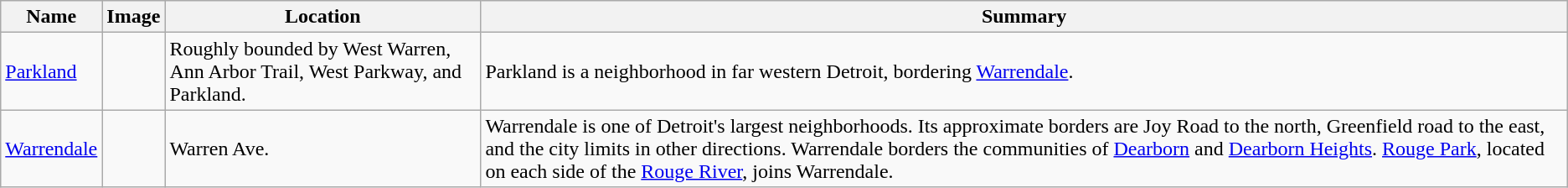<table class="wikitable sortable">
<tr>
<th style="background:light gray; color:black">Name</th>
<th class="unsortable" style="background:light gray; color:black">Image</th>
<th class="unsortable" style="background:light gray; color:black">Location</th>
<th class="unsortable" style="background:light gray; color:black">Summary</th>
</tr>
<tr>
<td><a href='#'>Parkland</a></td>
<td></td>
<td>Roughly bounded by West Warren, Ann Arbor Trail, West Parkway, and Parkland.</td>
<td>Parkland is a neighborhood in far western Detroit, bordering <a href='#'>Warrendale</a>.</td>
</tr>
<tr>
<td><a href='#'>Warrendale</a></td>
<td></td>
<td>Warren Ave.</td>
<td>Warrendale is one of Detroit's largest neighborhoods. Its approximate borders are Joy Road to the north, Greenfield road to the east, and the city limits in other directions. Warrendale borders the communities of <a href='#'>Dearborn</a> and <a href='#'>Dearborn Heights</a>. <a href='#'>Rouge Park</a>, located on each side of the <a href='#'>Rouge River</a>, joins Warrendale.</td>
</tr>
</table>
